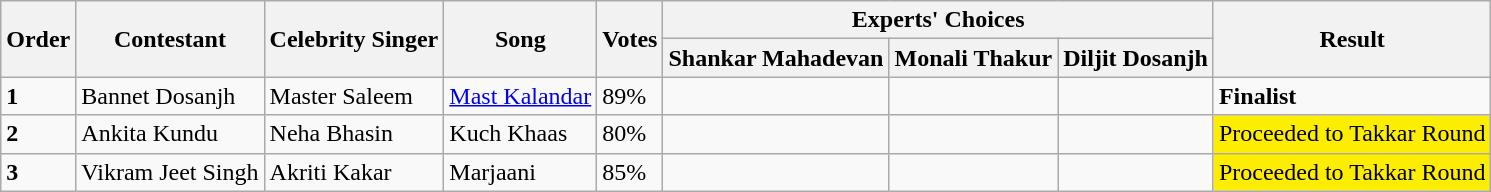<table class="wikitable sortable mw-collapsible">
<tr>
<th rowspan="2">Order</th>
<th rowspan="2">Contestant</th>
<th rowspan="2">Celebrity Singer</th>
<th rowspan="2">Song</th>
<th rowspan="2">Votes</th>
<th colspan="3">Experts' Choices</th>
<th rowspan="2">Result</th>
</tr>
<tr>
<th>Shankar Mahadevan</th>
<th>Monali Thakur</th>
<th>Diljit Dosanjh</th>
</tr>
<tr>
<td><strong>1</strong></td>
<td>Bannet Dosanjh</td>
<td>Master Saleem</td>
<td><a href='#'>Mast Kalandar</a></td>
<td>89%</td>
<td></td>
<td></td>
<td></td>
<td><strong>Finalist</strong></td>
</tr>
<tr>
<td><strong>2</strong></td>
<td>Ankita Kundu</td>
<td>Neha Bhasin</td>
<td>Kuch Khaas</td>
<td>80%</td>
<td></td>
<td></td>
<td></td>
<td bgcolor="#FDEE00">Proceeded to Takkar Round</td>
</tr>
<tr>
<td><strong>3</strong></td>
<td>Vikram Jeet Singh</td>
<td>Akriti Kakar</td>
<td>Marjaani</td>
<td>85%</td>
<td></td>
<td></td>
<td></td>
<td bgcolor="#FDEE00">Proceeded to Takkar Round</td>
</tr>
</table>
